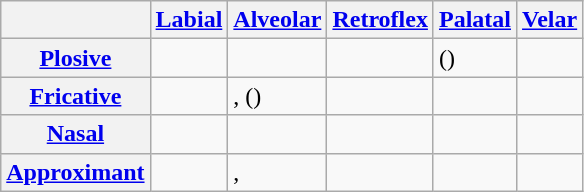<table class="wikitable">
<tr>
<th></th>
<th><a href='#'>Labial</a></th>
<th><a href='#'>Alveolar</a></th>
<th><a href='#'>Retroflex</a></th>
<th><a href='#'>Palatal</a></th>
<th><a href='#'>Velar</a></th>
</tr>
<tr>
<th><a href='#'>Plosive</a></th>
<td> </td>
<td> </td>
<td></td>
<td>() </td>
<td> </td>
</tr>
<tr>
<th><a href='#'>Fricative</a></th>
<td></td>
<td>, ()</td>
<td></td>
<td></td>
<td></td>
</tr>
<tr>
<th><a href='#'>Nasal</a></th>
<td></td>
<td></td>
<td></td>
<td></td>
<td></td>
</tr>
<tr>
<th><a href='#'>Approximant</a></th>
<td></td>
<td>, </td>
<td></td>
<td></td>
<td></td>
</tr>
</table>
